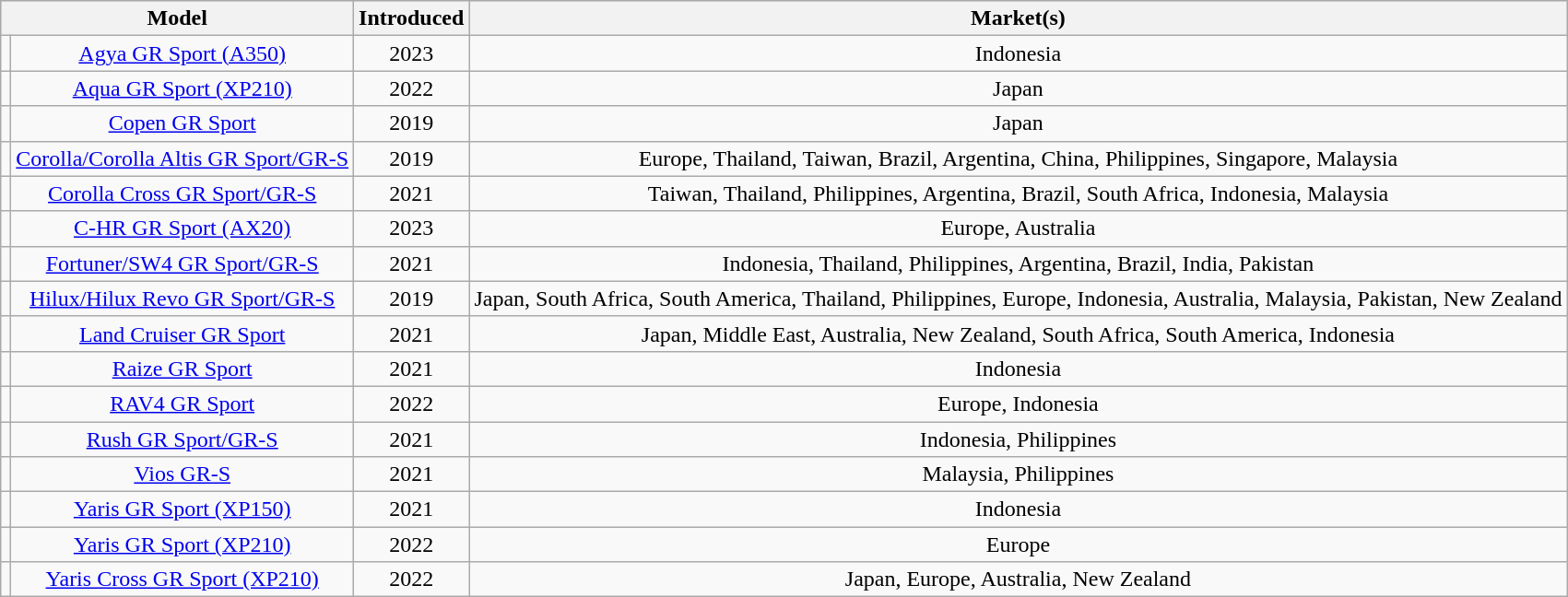<table class="wikitable" style="text-align: center">
<tr bgcolor="#d0d0d0">
<th colspan=2>Model</th>
<th>Introduced</th>
<th>Market(s)</th>
</tr>
<tr>
<td></td>
<td><a href='#'>Agya GR Sport (A350)</a></td>
<td>2023</td>
<td>Indonesia</td>
</tr>
<tr>
<td></td>
<td><a href='#'>Aqua GR Sport (XP210)</a></td>
<td>2022</td>
<td>Japan</td>
</tr>
<tr>
<td></td>
<td><a href='#'>Copen GR Sport</a></td>
<td>2019</td>
<td>Japan</td>
</tr>
<tr>
<td><br></td>
<td><a href='#'>Corolla/Corolla Altis GR Sport/GR-S</a></td>
<td>2019</td>
<td>Europe, Thailand, Taiwan, Brazil, Argentina, China, Philippines, Singapore, Malaysia</td>
</tr>
<tr>
<td></td>
<td><a href='#'>Corolla Cross GR Sport/GR-S</a></td>
<td>2021</td>
<td>Taiwan, Thailand, Philippines, Argentina, Brazil, South Africa, Indonesia, Malaysia</td>
</tr>
<tr>
<td></td>
<td><a href='#'>C-HR GR Sport (AX20)</a></td>
<td>2023</td>
<td>Europe, Australia</td>
</tr>
<tr>
<td></td>
<td><a href='#'>Fortuner/SW4 GR Sport/GR-S</a></td>
<td>2021</td>
<td>Indonesia, Thailand, Philippines, Argentina, Brazil, India, Pakistan</td>
</tr>
<tr>
<td><br></td>
<td><a href='#'>Hilux/Hilux Revo GR Sport/GR-S</a></td>
<td>2019</td>
<td>Japan, South Africa, South America, Thailand, Philippines, Europe, Indonesia, Australia, Malaysia, Pakistan, New Zealand</td>
</tr>
<tr>
<td></td>
<td><a href='#'>Land Cruiser GR Sport</a></td>
<td>2021</td>
<td>Japan, Middle East, Australia, New Zealand, South Africa, South America, Indonesia</td>
</tr>
<tr>
<td></td>
<td><a href='#'>Raize GR Sport</a></td>
<td>2021</td>
<td>Indonesia</td>
</tr>
<tr>
<td></td>
<td><a href='#'>RAV4 GR Sport</a></td>
<td>2022</td>
<td>Europe, Indonesia</td>
</tr>
<tr>
<td></td>
<td><a href='#'>Rush GR Sport/GR-S</a></td>
<td>2021</td>
<td>Indonesia, Philippines</td>
</tr>
<tr>
<td></td>
<td><a href='#'>Vios GR-S</a></td>
<td>2021</td>
<td>Malaysia, Philippines</td>
</tr>
<tr>
<td></td>
<td><a href='#'>Yaris GR Sport (XP150)</a></td>
<td>2021</td>
<td>Indonesia</td>
</tr>
<tr>
<td></td>
<td><a href='#'>Yaris GR Sport (XP210)</a></td>
<td>2022</td>
<td>Europe</td>
</tr>
<tr>
<td></td>
<td><a href='#'>Yaris Cross GR Sport (XP210)</a></td>
<td>2022</td>
<td>Japan, Europe, Australia, New Zealand</td>
</tr>
</table>
